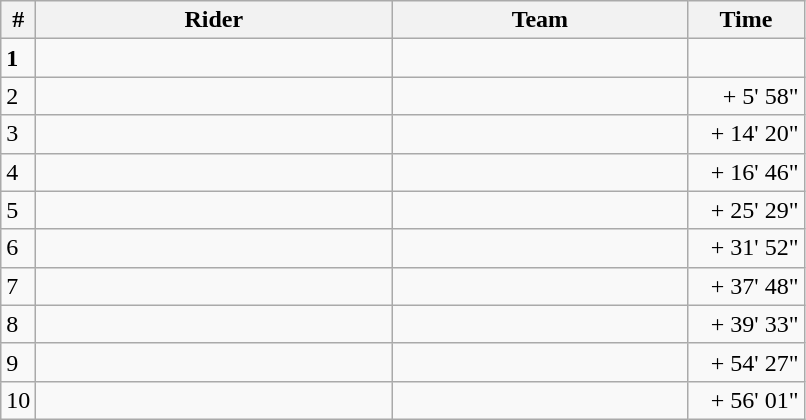<table class="wikitable">
<tr>
<th>#</th>
<th width="230">Rider</th>
<th width="190">Team</th>
<th width="70">Time</th>
</tr>
<tr>
<td><strong>1</strong></td>
<td><strong></strong> </td>
<td><strong></strong></td>
<td align=right><strong></strong></td>
</tr>
<tr>
<td>2</td>
<td></td>
<td></td>
<td align=right>+ 5' 58"</td>
</tr>
<tr>
<td>3</td>
<td></td>
<td></td>
<td align=right>+ 14' 20"</td>
</tr>
<tr>
<td>4</td>
<td> </td>
<td></td>
<td align=right>+ 16' 46"</td>
</tr>
<tr>
<td>5</td>
<td></td>
<td></td>
<td align=right>+ 25' 29"</td>
</tr>
<tr>
<td>6</td>
<td></td>
<td></td>
<td align=right>+ 31' 52"</td>
</tr>
<tr>
<td>7</td>
<td></td>
<td></td>
<td align=right>+ 37' 48"</td>
</tr>
<tr>
<td>8</td>
<td></td>
<td></td>
<td align=right>+ 39' 33"</td>
</tr>
<tr>
<td>9</td>
<td></td>
<td></td>
<td align=right>+ 54' 27"</td>
</tr>
<tr>
<td>10</td>
<td></td>
<td></td>
<td align=right>+ 56' 01"</td>
</tr>
</table>
